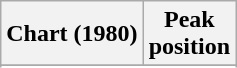<table class="wikitable sortable plainrowheaders" style="text-align:center">
<tr>
<th>Chart (1980)</th>
<th>Peak<br>position</th>
</tr>
<tr>
</tr>
<tr>
</tr>
<tr>
</tr>
</table>
